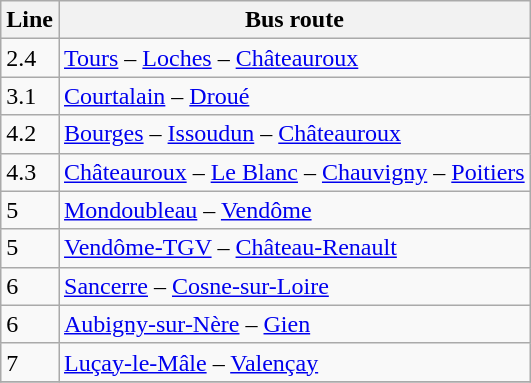<table class="wikitable">
<tr>
<th>Line</th>
<th>Bus route</th>
</tr>
<tr>
<td>2.4</td>
<td><a href='#'>Tours</a> – <a href='#'>Loches</a> – <a href='#'>Châteauroux</a></td>
</tr>
<tr>
<td>3.1</td>
<td><a href='#'>Courtalain</a> – <a href='#'>Droué</a></td>
</tr>
<tr>
<td>4.2</td>
<td><a href='#'>Bourges</a> – <a href='#'>Issoudun</a> – <a href='#'>Châteauroux</a></td>
</tr>
<tr>
<td>4.3</td>
<td><a href='#'>Châteauroux</a> – <a href='#'>Le Blanc</a> – <a href='#'>Chauvigny</a> – <a href='#'>Poitiers</a></td>
</tr>
<tr>
<td>5</td>
<td><a href='#'>Mondoubleau</a> – <a href='#'>Vendôme</a></td>
</tr>
<tr>
<td>5</td>
<td><a href='#'>Vendôme-TGV</a> – <a href='#'>Château-Renault</a></td>
</tr>
<tr>
<td>6</td>
<td><a href='#'>Sancerre</a> – <a href='#'>Cosne-sur-Loire</a></td>
</tr>
<tr>
<td>6</td>
<td><a href='#'>Aubigny-sur-Nère</a> – <a href='#'>Gien</a></td>
</tr>
<tr>
<td>7</td>
<td><a href='#'>Luçay-le-Mâle</a> – <a href='#'>Valençay</a></td>
</tr>
<tr>
</tr>
</table>
